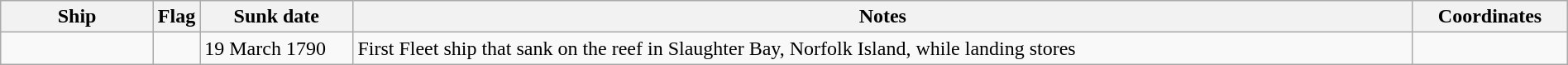<table class="wikitable" style="width:100%">
<tr>
<th style="width:10%">Ship</th>
<th>Flag</th>
<th style="width:10%">Sunk date</th>
<th style="width:70%">Notes</th>
<th style="width:10%">Coordinates</th>
</tr>
<tr>
<td></td>
<td></td>
<td>19 March 1790</td>
<td>First Fleet ship that sank on the reef in Slaughter Bay, Norfolk Island, while landing stores</td>
<td></td>
</tr>
</table>
